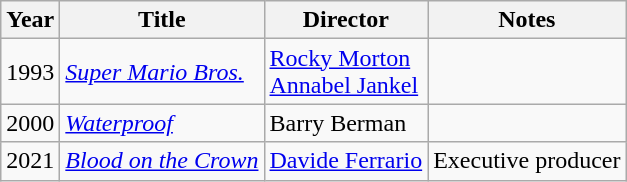<table class="wikitable">
<tr>
<th>Year</th>
<th>Title</th>
<th>Director</th>
<th>Notes</th>
</tr>
<tr>
<td>1993</td>
<td><em><a href='#'>Super Mario Bros.</a></em></td>
<td><a href='#'>Rocky Morton</a><br><a href='#'>Annabel Jankel</a></td>
<td></td>
</tr>
<tr>
<td>2000</td>
<td><a href='#'><em>Waterproof</em></a></td>
<td>Barry Berman</td>
<td></td>
</tr>
<tr>
<td>2021</td>
<td><em><a href='#'>Blood on the Crown</a></em></td>
<td><a href='#'>Davide Ferrario</a></td>
<td>Executive producer</td>
</tr>
</table>
